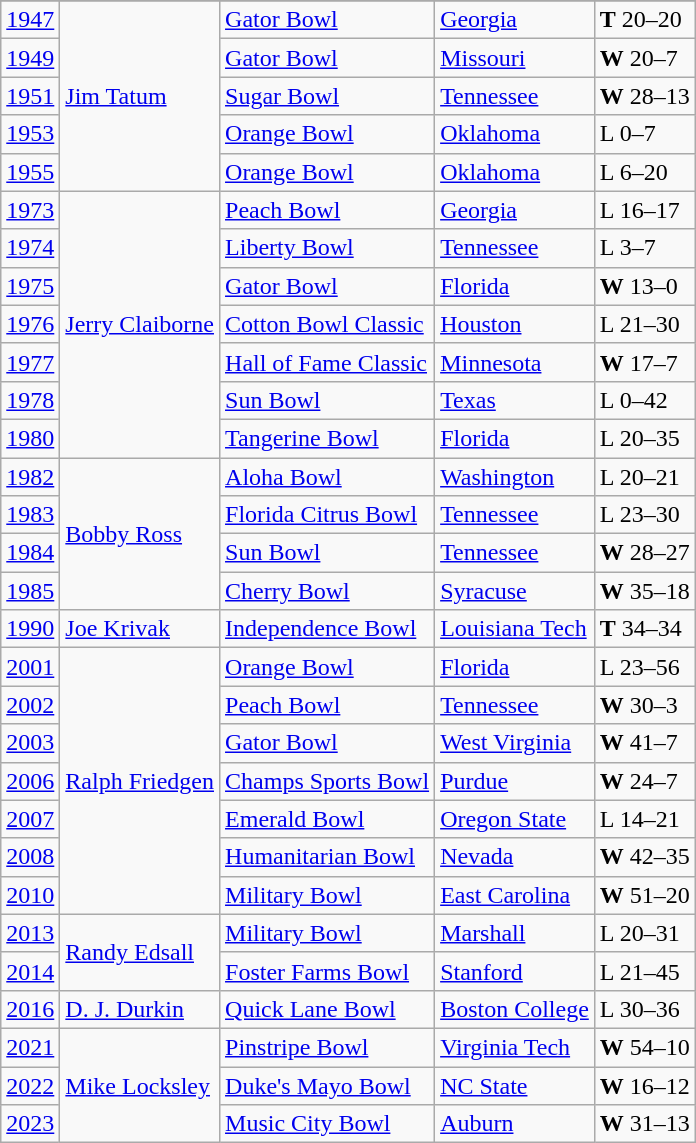<table class="wikitable">
<tr>
</tr>
<tr>
<td><a href='#'>1947</a></td>
<td rowspan="5"><a href='#'>Jim Tatum</a></td>
<td><a href='#'>Gator Bowl</a></td>
<td><a href='#'>Georgia</a></td>
<td><strong>T</strong> 20–20</td>
</tr>
<tr>
<td><a href='#'>1949</a></td>
<td><a href='#'>Gator Bowl</a></td>
<td><a href='#'>Missouri</a></td>
<td><strong>W</strong> 20–7</td>
</tr>
<tr>
<td><a href='#'>1951</a></td>
<td><a href='#'>Sugar Bowl</a></td>
<td><a href='#'>Tennessee</a></td>
<td><strong>W</strong> 28–13</td>
</tr>
<tr>
<td><a href='#'>1953</a></td>
<td><a href='#'>Orange Bowl</a></td>
<td><a href='#'>Oklahoma</a></td>
<td>L 0–7</td>
</tr>
<tr>
<td><a href='#'>1955</a></td>
<td><a href='#'>Orange Bowl</a></td>
<td><a href='#'>Oklahoma</a></td>
<td>L 6–20</td>
</tr>
<tr>
<td><a href='#'>1973</a></td>
<td rowspan="7"><a href='#'>Jerry Claiborne</a></td>
<td><a href='#'>Peach Bowl</a></td>
<td><a href='#'>Georgia</a></td>
<td>L 16–17</td>
</tr>
<tr>
<td><a href='#'>1974</a></td>
<td><a href='#'>Liberty Bowl</a></td>
<td><a href='#'>Tennessee</a></td>
<td>L 3–7</td>
</tr>
<tr>
<td><a href='#'>1975</a></td>
<td><a href='#'>Gator Bowl</a></td>
<td><a href='#'>Florida</a></td>
<td><strong>W</strong> 13–0</td>
</tr>
<tr>
<td><a href='#'>1976</a></td>
<td><a href='#'>Cotton Bowl Classic</a></td>
<td><a href='#'>Houston</a></td>
<td>L 21–30</td>
</tr>
<tr>
<td><a href='#'>1977</a></td>
<td><a href='#'>Hall of Fame Classic</a></td>
<td><a href='#'>Minnesota</a></td>
<td><strong>W</strong> 17–7</td>
</tr>
<tr>
<td><a href='#'>1978</a></td>
<td><a href='#'>Sun Bowl</a></td>
<td><a href='#'>Texas</a></td>
<td>L 0–42</td>
</tr>
<tr>
<td><a href='#'>1980</a></td>
<td><a href='#'>Tangerine Bowl</a></td>
<td><a href='#'>Florida</a></td>
<td>L 20–35</td>
</tr>
<tr>
<td><a href='#'>1982</a></td>
<td rowspan="4"><a href='#'>Bobby Ross</a></td>
<td><a href='#'>Aloha Bowl</a></td>
<td><a href='#'>Washington</a></td>
<td>L 20–21</td>
</tr>
<tr>
<td><a href='#'>1983</a></td>
<td><a href='#'>Florida Citrus Bowl</a></td>
<td><a href='#'>Tennessee</a></td>
<td>L 23–30</td>
</tr>
<tr>
<td><a href='#'>1984</a></td>
<td><a href='#'>Sun Bowl</a></td>
<td><a href='#'>Tennessee</a></td>
<td><strong>W</strong> 28–27</td>
</tr>
<tr>
<td><a href='#'>1985</a></td>
<td><a href='#'>Cherry Bowl</a></td>
<td><a href='#'>Syracuse</a></td>
<td><strong>W</strong> 35–18</td>
</tr>
<tr>
<td><a href='#'>1990</a></td>
<td><a href='#'>Joe Krivak</a></td>
<td><a href='#'>Independence Bowl</a></td>
<td><a href='#'>Louisiana Tech</a></td>
<td><strong>T</strong> 34–34</td>
</tr>
<tr>
<td><a href='#'>2001</a></td>
<td rowspan="7"><a href='#'>Ralph Friedgen</a></td>
<td><a href='#'>Orange Bowl</a></td>
<td><a href='#'>Florida</a></td>
<td>L 23–56</td>
</tr>
<tr>
<td><a href='#'>2002</a></td>
<td><a href='#'>Peach Bowl</a></td>
<td><a href='#'>Tennessee</a></td>
<td><strong>W</strong> 30–3</td>
</tr>
<tr>
<td><a href='#'>2003</a></td>
<td><a href='#'>Gator Bowl</a></td>
<td><a href='#'>West Virginia</a></td>
<td><strong>W</strong> 41–7</td>
</tr>
<tr>
<td><a href='#'>2006</a></td>
<td><a href='#'>Champs Sports Bowl</a></td>
<td><a href='#'>Purdue</a></td>
<td><strong>W</strong> 24–7</td>
</tr>
<tr>
<td><a href='#'>2007</a></td>
<td><a href='#'>Emerald Bowl</a></td>
<td><a href='#'>Oregon State</a></td>
<td>L 14–21</td>
</tr>
<tr>
<td><a href='#'>2008</a></td>
<td><a href='#'>Humanitarian Bowl</a></td>
<td><a href='#'>Nevada</a></td>
<td><strong>W</strong> 42–35</td>
</tr>
<tr>
<td><a href='#'>2010</a></td>
<td><a href='#'>Military Bowl</a></td>
<td><a href='#'>East Carolina</a></td>
<td><strong>W</strong> 51–20</td>
</tr>
<tr>
<td><a href='#'>2013</a></td>
<td rowspan="2"><a href='#'>Randy Edsall</a></td>
<td><a href='#'>Military Bowl</a></td>
<td><a href='#'>Marshall</a></td>
<td>L 20–31</td>
</tr>
<tr>
<td><a href='#'>2014</a></td>
<td><a href='#'>Foster Farms Bowl</a></td>
<td><a href='#'>Stanford</a></td>
<td>L 21–45</td>
</tr>
<tr>
<td><a href='#'>2016</a></td>
<td><a href='#'>D. J. Durkin</a></td>
<td><a href='#'>Quick Lane Bowl</a></td>
<td><a href='#'>Boston College</a></td>
<td>L 30–36</td>
</tr>
<tr>
<td><a href='#'>2021</a></td>
<td rowspan="3"><a href='#'>Mike Locksley</a></td>
<td><a href='#'>Pinstripe Bowl</a></td>
<td><a href='#'>Virginia Tech</a></td>
<td><strong>W</strong> 54–10</td>
</tr>
<tr>
<td><a href='#'>2022</a></td>
<td><a href='#'>Duke's Mayo Bowl</a></td>
<td><a href='#'>NC State</a></td>
<td><strong>W</strong> 16–12</td>
</tr>
<tr>
<td><a href='#'>2023</a></td>
<td><a href='#'>Music City Bowl</a></td>
<td><a href='#'>Auburn</a></td>
<td><strong>W</strong> 31–13</td>
</tr>
</table>
